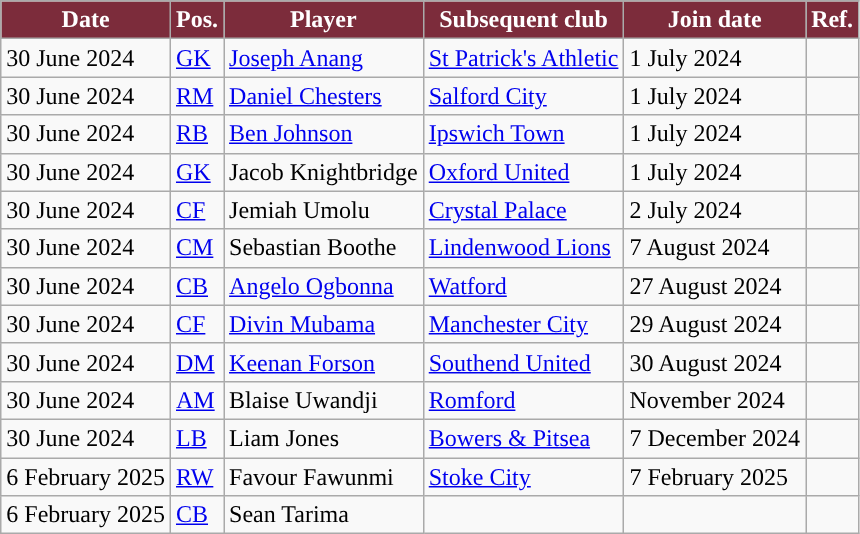<table class="wikitable plainrowheaders sortable">
<tr>
<th style="background:#7C2C3B; color:#FFFFFF; ">Date</th>
<th style="background:#7C2C3B; color:#FFFFFF; ">Pos.</th>
<th style="background:#7C2C3B; color:#FFFFFF; ">Player</th>
<th style="background:#7C2C3B; color:#FFFFFF; ">Subsequent club</th>
<th style="background:#7C2C3B; color:#FFFFFF; ">Join date</th>
<th style="background:#7C2C3B; color:#FFFFFF; ">Ref.</th>
</tr>
<tr>
<td>30 June 2024</td>
<td><a href='#'>GK</a></td>
<td> <a href='#'>Joseph Anang</a></td>
<td> <a href='#'>St Patrick's Athletic</a></td>
<td>1 July 2024</td>
<td></td>
</tr>
<tr>
<td>30 June 2024</td>
<td><a href='#'>RM</a></td>
<td> <a href='#'>Daniel Chesters</a></td>
<td> <a href='#'>Salford City</a></td>
<td>1 July 2024</td>
<td></td>
</tr>
<tr>
<td>30 June 2024</td>
<td><a href='#'>RB</a></td>
<td> <a href='#'>Ben Johnson</a></td>
<td> <a href='#'>Ipswich Town</a></td>
<td>1 July 2024</td>
<td></td>
</tr>
<tr>
<td>30 June 2024</td>
<td><a href='#'>GK</a></td>
<td> Jacob Knightbridge</td>
<td> <a href='#'>Oxford United</a></td>
<td>1 July 2024</td>
<td></td>
</tr>
<tr>
<td>30 June 2024</td>
<td><a href='#'>CF</a></td>
<td> Jemiah Umolu</td>
<td> <a href='#'>Crystal Palace</a></td>
<td>2 July 2024</td>
<td></td>
</tr>
<tr>
<td>30 June 2024</td>
<td><a href='#'>CM</a></td>
<td> Sebastian Boothe</td>
<td> <a href='#'>Lindenwood Lions</a></td>
<td>7 August 2024</td>
<td></td>
</tr>
<tr>
<td>30 June 2024</td>
<td><a href='#'>CB</a></td>
<td> <a href='#'>Angelo Ogbonna</a></td>
<td> <a href='#'>Watford</a></td>
<td>27 August 2024</td>
<td></td>
</tr>
<tr>
<td>30 June 2024</td>
<td><a href='#'>CF</a></td>
<td> <a href='#'>Divin Mubama</a></td>
<td> <a href='#'>Manchester City</a></td>
<td>29 August 2024</td>
<td></td>
</tr>
<tr>
<td>30 June 2024</td>
<td><a href='#'>DM</a></td>
<td> <a href='#'>Keenan Forson</a></td>
<td> <a href='#'>Southend United</a></td>
<td>30 August 2024</td>
<td></td>
</tr>
<tr>
<td>30 June 2024</td>
<td><a href='#'>AM</a></td>
<td> Blaise Uwandji</td>
<td> <a href='#'>Romford</a></td>
<td>November 2024</td>
<td></td>
</tr>
<tr>
<td>30 June 2024</td>
<td><a href='#'>LB</a></td>
<td> Liam Jones</td>
<td> <a href='#'>Bowers & Pitsea</a></td>
<td>7 December 2024</td>
<td></td>
</tr>
<tr>
<td>6 February 2025</td>
<td><a href='#'>RW</a></td>
<td> Favour Fawunmi</td>
<td> <a href='#'>Stoke City</a></td>
<td>7 February 2025</td>
<td></td>
</tr>
<tr>
<td>6 February 2025</td>
<td><a href='#'>CB</a></td>
<td> Sean Tarima</td>
<td></td>
<td></td>
<td></td>
</tr>
</table>
